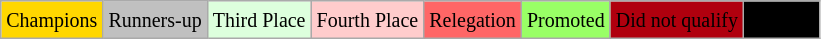<table class="wikitable">
<tr>
<td bgcolor=gold><small>Champions</small></td>
<td bgcolor=silver><small>Runners-up</small></td>
<td bgcolor="#DDFFDD"><small>Third Place</small></td>
<td bgcolor="#FFCCCC"><small>Fourth Place</small></td>
<td bgcolor="#FF6666"><small>Relegation</small></td>
<td bgcolor="#99FF66"><small>Promoted</small></td>
<td bgcolor="#Bronze"><small>Did not qualify</small></td>
<td bgcolor="#000000"><small><span>not held</span></small></td>
</tr>
</table>
